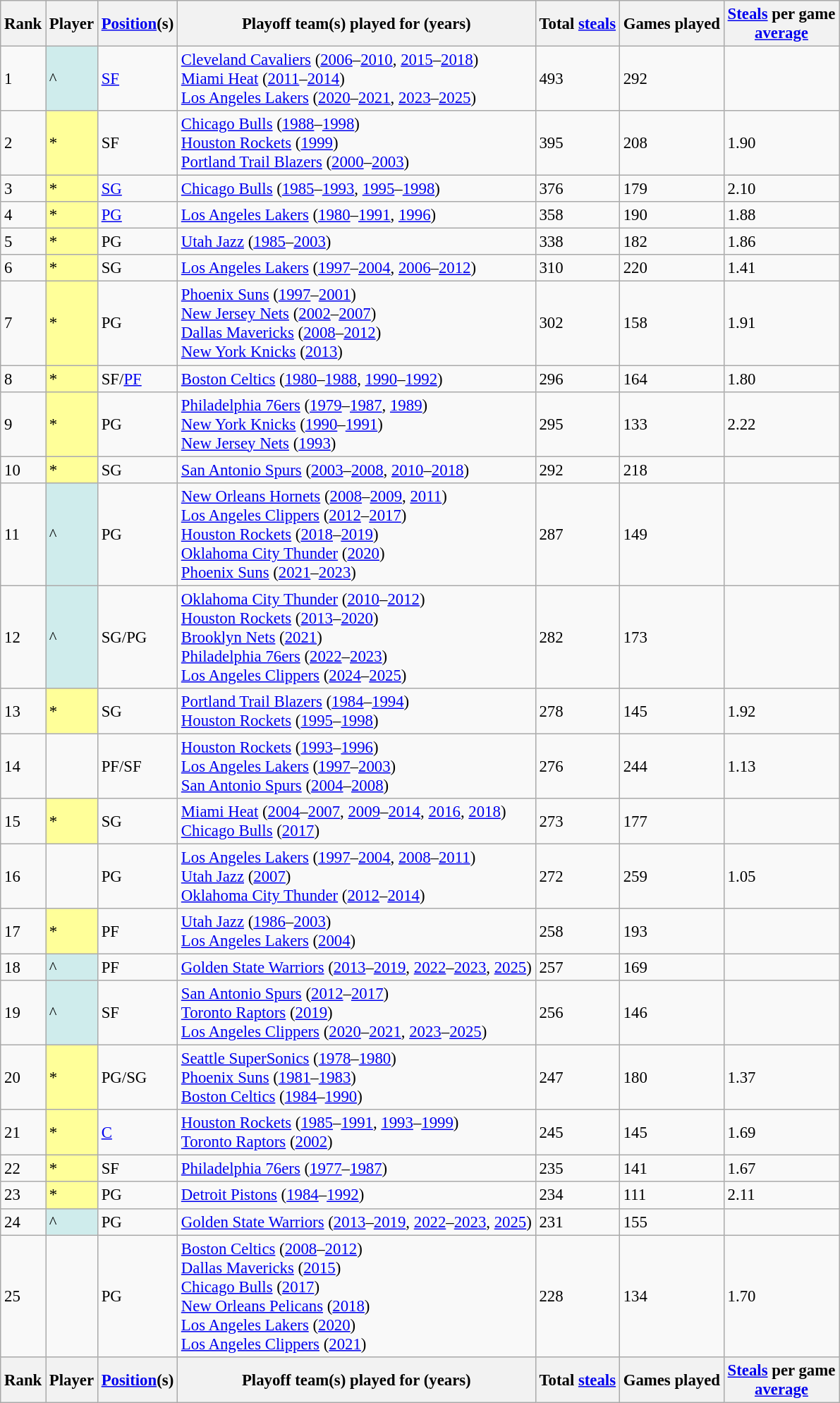<table class="wikitable sortable" style="font-size: 95%;">
<tr>
<th>Rank</th>
<th>Player</th>
<th><a href='#'>Position</a>(s)</th>
<th class="unsortable">Playoff team(s) played for (years)</th>
<th>Total <a href='#'>steals</a></th>
<th>Games played</th>
<th><a href='#'>Steals</a> per game<br><a href='#'>average</a></th>
</tr>
<tr>
<td>1</td>
<td bgcolor="#CFECEC">^</td>
<td><a href='#'>SF</a></td>
<td><a href='#'>Cleveland Cavaliers</a> (<a href='#'>2006</a>–<a href='#'>2010</a>, <a href='#'>2015</a>–<a href='#'>2018</a>)<br><a href='#'>Miami Heat</a> (<a href='#'>2011</a>–<a href='#'>2014</a>)<br><a href='#'>Los Angeles Lakers</a> (<a href='#'>2020</a>–<a href='#'>2021</a>, <a href='#'>2023</a>–<a href='#'>2025</a>)</td>
<td>493</td>
<td>292</td>
<td></td>
</tr>
<tr>
<td>2</td>
<td bgcolor="#FFFF99">*</td>
<td>SF</td>
<td><a href='#'>Chicago Bulls</a> (<a href='#'>1988</a>–<a href='#'>1998</a>)<br><a href='#'>Houston Rockets</a> (<a href='#'>1999</a>)<br><a href='#'>Portland Trail Blazers</a> (<a href='#'>2000</a>–<a href='#'>2003</a>)</td>
<td>395</td>
<td>208</td>
<td>1.90</td>
</tr>
<tr>
<td>3</td>
<td bgcolor="#FFFF99">*</td>
<td><a href='#'>SG</a></td>
<td><a href='#'>Chicago Bulls</a> (<a href='#'>1985</a>–<a href='#'>1993</a>, <a href='#'>1995</a>–<a href='#'>1998</a>)</td>
<td>376</td>
<td>179</td>
<td>2.10</td>
</tr>
<tr>
<td>4</td>
<td bgcolor="#FFFF99">*</td>
<td><a href='#'>PG</a></td>
<td><a href='#'>Los Angeles Lakers</a> (<a href='#'>1980</a>–<a href='#'>1991</a>, <a href='#'>1996</a>)</td>
<td>358</td>
<td>190</td>
<td>1.88</td>
</tr>
<tr>
<td>5</td>
<td bgcolor="#FFFF99">*</td>
<td>PG</td>
<td><a href='#'>Utah Jazz</a> (<a href='#'>1985</a>–<a href='#'>2003</a>)</td>
<td>338</td>
<td>182</td>
<td>1.86</td>
</tr>
<tr>
<td>6</td>
<td bgcolor="#FFFF99">*</td>
<td>SG</td>
<td><a href='#'>Los Angeles Lakers</a> (<a href='#'>1997</a>–<a href='#'>2004</a>, <a href='#'>2006</a>–<a href='#'>2012</a>)</td>
<td>310</td>
<td>220</td>
<td>1.41</td>
</tr>
<tr>
<td>7</td>
<td bgcolor="#FFFF99">*</td>
<td>PG</td>
<td><a href='#'>Phoenix Suns</a> (<a href='#'>1997</a>–<a href='#'>2001</a>)<br><a href='#'>New Jersey Nets</a> (<a href='#'>2002</a>–<a href='#'>2007</a>)<br><a href='#'>Dallas Mavericks</a> (<a href='#'>2008</a>–<a href='#'>2012</a>)<br><a href='#'>New York Knicks</a> (<a href='#'>2013</a>)</td>
<td>302</td>
<td>158</td>
<td>1.91</td>
</tr>
<tr>
<td>8</td>
<td bgcolor="#FFFF99">*</td>
<td>SF/<a href='#'>PF</a></td>
<td><a href='#'>Boston Celtics</a> (<a href='#'>1980</a>–<a href='#'>1988</a>, <a href='#'>1990</a>–<a href='#'>1992</a>)</td>
<td>296</td>
<td>164</td>
<td>1.80</td>
</tr>
<tr>
<td>9</td>
<td bgcolor="#FFFF99">*</td>
<td>PG</td>
<td><a href='#'>Philadelphia 76ers</a> (<a href='#'>1979</a>–<a href='#'>1987</a>, <a href='#'>1989</a>)<br><a href='#'>New York Knicks</a> (<a href='#'>1990</a>–<a href='#'>1991</a>)<br><a href='#'>New Jersey Nets</a> (<a href='#'>1993</a>)</td>
<td>295</td>
<td>133</td>
<td>2.22</td>
</tr>
<tr>
<td>10</td>
<td bgcolor="#FFFF99">*</td>
<td>SG</td>
<td><a href='#'>San Antonio Spurs</a> (<a href='#'>2003</a>–<a href='#'>2008</a>, <a href='#'>2010</a>–<a href='#'>2018</a>)</td>
<td>292</td>
<td>218</td>
<td></td>
</tr>
<tr>
<td>11</td>
<td bgcolor="#CFECEC">^</td>
<td>PG</td>
<td><a href='#'>New Orleans Hornets</a> (<a href='#'>2008</a>–<a href='#'>2009</a>, <a href='#'>2011</a>)<br><a href='#'>Los Angeles Clippers</a> (<a href='#'>2012</a>–<a href='#'>2017</a>)<br><a href='#'>Houston Rockets</a> (<a href='#'>2018</a>–<a href='#'>2019</a>)<br><a href='#'>Oklahoma City Thunder</a> (<a href='#'>2020</a>)<br><a href='#'>Phoenix Suns</a> (<a href='#'>2021</a>–<a href='#'>2023</a>)</td>
<td>287</td>
<td>149</td>
<td></td>
</tr>
<tr>
<td>12</td>
<td bgcolor="#CFECEC">^</td>
<td>SG/PG</td>
<td><a href='#'>Oklahoma City Thunder</a> (<a href='#'>2010</a>–<a href='#'>2012</a>)<br><a href='#'>Houston Rockets</a> (<a href='#'>2013</a>–<a href='#'>2020</a>)<br><a href='#'>Brooklyn Nets</a> (<a href='#'>2021</a>)<br><a href='#'>Philadelphia 76ers</a> (<a href='#'>2022</a>–<a href='#'>2023</a>)<br><a href='#'>Los Angeles Clippers</a> (<a href='#'>2024</a>–<a href='#'>2025</a>)</td>
<td>282</td>
<td>173</td>
<td></td>
</tr>
<tr>
<td>13</td>
<td bgcolor="#FFFF99">*</td>
<td>SG</td>
<td><a href='#'>Portland Trail Blazers</a> (<a href='#'>1984</a>–<a href='#'>1994</a>)<br><a href='#'>Houston Rockets</a> (<a href='#'>1995</a>–<a href='#'>1998</a>)</td>
<td>278</td>
<td>145</td>
<td>1.92</td>
</tr>
<tr>
<td>14</td>
<td></td>
<td>PF/SF</td>
<td><a href='#'>Houston Rockets</a> (<a href='#'>1993</a>–<a href='#'>1996</a>)<br><a href='#'>Los Angeles Lakers</a> (<a href='#'>1997</a>–<a href='#'>2003</a>)<br><a href='#'>San Antonio Spurs</a> (<a href='#'>2004</a>–<a href='#'>2008</a>)</td>
<td>276</td>
<td>244</td>
<td>1.13</td>
</tr>
<tr>
<td>15</td>
<td bgcolor="FFFF99">*</td>
<td>SG</td>
<td><a href='#'>Miami Heat</a> (<a href='#'>2004</a>–<a href='#'>2007</a>, <a href='#'>2009</a>–<a href='#'>2014</a>, <a href='#'>2016</a>, <a href='#'>2018</a>)<br><a href='#'>Chicago Bulls</a> (<a href='#'>2017</a>)</td>
<td>273</td>
<td>177</td>
<td></td>
</tr>
<tr>
<td>16</td>
<td></td>
<td>PG</td>
<td><a href='#'>Los Angeles Lakers</a> (<a href='#'>1997</a>–<a href='#'>2004</a>, <a href='#'>2008</a>–<a href='#'>2011</a>)<br><a href='#'>Utah Jazz</a> (<a href='#'>2007</a>)<br><a href='#'>Oklahoma City Thunder</a> (<a href='#'>2012</a>–<a href='#'>2014</a>)</td>
<td>272</td>
<td>259</td>
<td>1.05</td>
</tr>
<tr>
<td>17</td>
<td bgcolor="#FFFF99">*</td>
<td>PF</td>
<td><a href='#'>Utah Jazz</a> (<a href='#'>1986</a>–<a href='#'>2003</a>)<br><a href='#'>Los Angeles Lakers</a> (<a href='#'>2004</a>)</td>
<td>258</td>
<td>193</td>
<td></td>
</tr>
<tr>
<td>18</td>
<td bgcolor="#CFECEC">^</td>
<td>PF</td>
<td><a href='#'>Golden State Warriors</a> (<a href='#'>2013</a>–<a href='#'>2019</a>, <a href='#'>2022</a>–<a href='#'>2023</a>, <a href='#'>2025</a>)</td>
<td>257</td>
<td>169</td>
<td></td>
</tr>
<tr>
<td>19</td>
<td bgcolor="#CFECEC">^</td>
<td>SF</td>
<td><a href='#'>San Antonio Spurs</a> (<a href='#'>2012</a>–<a href='#'>2017</a>)<br><a href='#'>Toronto Raptors</a> (<a href='#'>2019</a>)<br><a href='#'>Los Angeles Clippers</a> (<a href='#'>2020</a>–<a href='#'>2021</a>, <a href='#'>2023</a>–<a href='#'>2025</a>)</td>
<td>256</td>
<td>146</td>
<td></td>
</tr>
<tr>
<td>20</td>
<td bgcolor="#FFFF99">*</td>
<td>PG/SG</td>
<td><a href='#'>Seattle SuperSonics</a> (<a href='#'>1978</a>–<a href='#'>1980</a>)<br><a href='#'>Phoenix Suns</a> (<a href='#'>1981</a>–<a href='#'>1983</a>)<br><a href='#'>Boston Celtics</a> (<a href='#'>1984</a>–<a href='#'>1990</a>)</td>
<td>247</td>
<td>180</td>
<td>1.37</td>
</tr>
<tr>
<td>21</td>
<td bgcolor="#FFFF99">*</td>
<td><a href='#'>C</a></td>
<td><a href='#'>Houston Rockets</a> (<a href='#'>1985</a>–<a href='#'>1991</a>, <a href='#'>1993</a>–<a href='#'>1999</a>)<br><a href='#'>Toronto Raptors</a> (<a href='#'>2002</a>)</td>
<td>245</td>
<td>145</td>
<td>1.69</td>
</tr>
<tr>
<td>22</td>
<td bgcolor="#FFFF99">*</td>
<td>SF</td>
<td><a href='#'>Philadelphia 76ers</a> (<a href='#'>1977</a>–<a href='#'>1987</a>)</td>
<td>235</td>
<td>141</td>
<td>1.67</td>
</tr>
<tr>
<td>23</td>
<td bgcolor="#FFFF99">*</td>
<td>PG</td>
<td><a href='#'>Detroit Pistons</a> (<a href='#'>1984</a>–<a href='#'>1992</a>)</td>
<td>234</td>
<td>111</td>
<td>2.11</td>
</tr>
<tr>
<td>24</td>
<td bgcolor="#CFECEC">^</td>
<td>PG</td>
<td><a href='#'>Golden State Warriors</a> (<a href='#'>2013</a>–<a href='#'>2019</a>, <a href='#'>2022</a>–<a href='#'>2023</a>, <a href='#'>2025</a>)</td>
<td>231</td>
<td>155</td>
<td></td>
</tr>
<tr>
<td>25</td>
<td></td>
<td>PG</td>
<td><a href='#'>Boston Celtics</a> (<a href='#'>2008</a>–<a href='#'>2012</a>)<br><a href='#'>Dallas Mavericks</a> (<a href='#'>2015</a>)<br><a href='#'>Chicago Bulls</a> (<a href='#'>2017</a>)<br><a href='#'>New Orleans Pelicans</a> (<a href='#'>2018</a>)<br><a href='#'>Los Angeles Lakers</a> (<a href='#'>2020</a>)<br><a href='#'>Los Angeles Clippers</a> (<a href='#'>2021</a>)</td>
<td>228</td>
<td>134</td>
<td>1.70</td>
</tr>
<tr>
<th>Rank</th>
<th>Player</th>
<th><a href='#'>Position</a>(s)</th>
<th class="unsortable">Playoff team(s) played for (years)</th>
<th>Total <a href='#'>steals</a></th>
<th>Games played</th>
<th><a href='#'>Steals</a> per game<br><a href='#'>average</a></th>
</tr>
</table>
